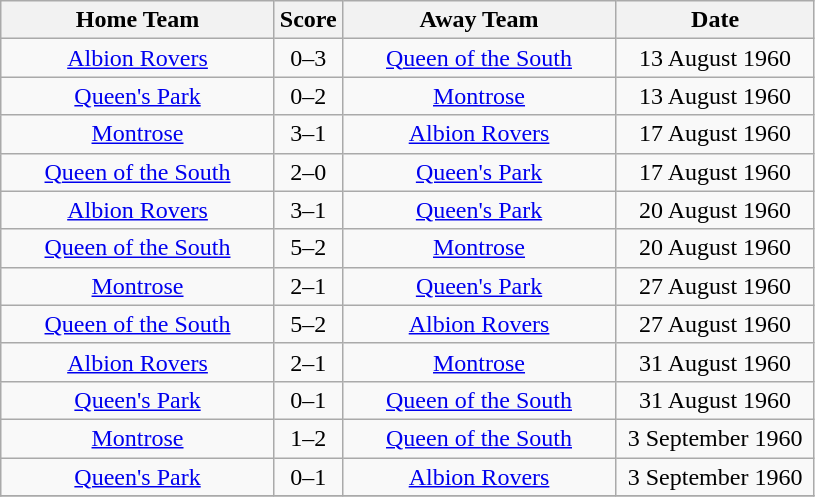<table class="wikitable" style="text-align:center;">
<tr>
<th width=175>Home Team</th>
<th width=20>Score</th>
<th width=175>Away Team</th>
<th width= 125>Date</th>
</tr>
<tr>
<td><a href='#'>Albion Rovers</a></td>
<td>0–3</td>
<td><a href='#'>Queen of the South</a></td>
<td>13 August 1960</td>
</tr>
<tr>
<td><a href='#'>Queen's Park</a></td>
<td>0–2</td>
<td><a href='#'>Montrose</a></td>
<td>13 August 1960</td>
</tr>
<tr>
<td><a href='#'>Montrose</a></td>
<td>3–1</td>
<td><a href='#'>Albion Rovers</a></td>
<td>17 August 1960</td>
</tr>
<tr>
<td><a href='#'>Queen of the South</a></td>
<td>2–0</td>
<td><a href='#'>Queen's Park</a></td>
<td>17 August 1960</td>
</tr>
<tr>
<td><a href='#'>Albion Rovers</a></td>
<td>3–1</td>
<td><a href='#'>Queen's Park</a></td>
<td>20 August 1960</td>
</tr>
<tr>
<td><a href='#'>Queen of the South</a></td>
<td>5–2</td>
<td><a href='#'>Montrose</a></td>
<td>20 August 1960</td>
</tr>
<tr>
<td><a href='#'>Montrose</a></td>
<td>2–1</td>
<td><a href='#'>Queen's Park</a></td>
<td>27 August 1960</td>
</tr>
<tr>
<td><a href='#'>Queen of the South</a></td>
<td>5–2</td>
<td><a href='#'>Albion Rovers</a></td>
<td>27 August 1960</td>
</tr>
<tr>
<td><a href='#'>Albion Rovers</a></td>
<td>2–1</td>
<td><a href='#'>Montrose</a></td>
<td>31 August 1960</td>
</tr>
<tr>
<td><a href='#'>Queen's Park</a></td>
<td>0–1</td>
<td><a href='#'>Queen of the South</a></td>
<td>31 August 1960</td>
</tr>
<tr>
<td><a href='#'>Montrose</a></td>
<td>1–2</td>
<td><a href='#'>Queen of the South</a></td>
<td>3 September 1960</td>
</tr>
<tr>
<td><a href='#'>Queen's Park</a></td>
<td>0–1</td>
<td><a href='#'>Albion Rovers</a></td>
<td>3 September 1960</td>
</tr>
<tr>
</tr>
</table>
